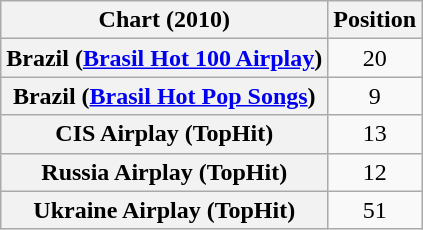<table class="wikitable sortable plainrowheaders" style="text-align:center">
<tr>
<th scope="col">Chart (2010)</th>
<th scope="col">Position</th>
</tr>
<tr>
<th scope="row">Brazil (<a href='#'>Brasil Hot 100 Airplay</a>)</th>
<td>20</td>
</tr>
<tr>
<th scope="row">Brazil (<a href='#'>Brasil Hot Pop Songs</a>)</th>
<td>9</td>
</tr>
<tr>
<th scope="row">CIS Airplay (TopHit)</th>
<td>13</td>
</tr>
<tr>
<th scope="row">Russia Airplay (TopHit)</th>
<td>12</td>
</tr>
<tr>
<th scope="row">Ukraine Airplay (TopHit)</th>
<td>51</td>
</tr>
</table>
